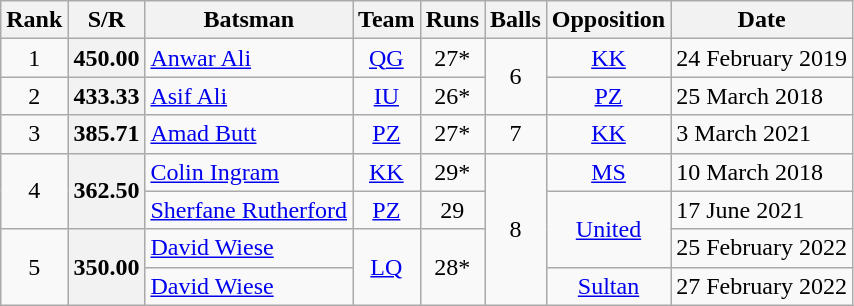<table class="wikitable" style="text-align:center;">
<tr>
<th>Rank</th>
<th>S/R</th>
<th>Batsman</th>
<th>Team</th>
<th>Runs</th>
<th>Balls</th>
<th>Opposition</th>
<th>Date</th>
</tr>
<tr>
<td>1</td>
<th>450.00</th>
<td style="text-align:left"><a href='#'>Anwar Ali</a></td>
<td><a href='#'>QG</a></td>
<td>27*</td>
<td rowspan=2>6</td>
<td><a href='#'>KK</a></td>
<td style="text-align:left">24 February 2019</td>
</tr>
<tr>
<td>2</td>
<th>433.33</th>
<td style="text-align:left"><a href='#'>Asif Ali</a></td>
<td><a href='#'>IU</a></td>
<td>26*</td>
<td><a href='#'>PZ</a></td>
<td style="text-align:left">25 March 2018</td>
</tr>
<tr>
<td>3</td>
<th>385.71</th>
<td style="text-align:left"><a href='#'>Amad Butt</a></td>
<td><a href='#'>PZ</a></td>
<td>27*</td>
<td>7</td>
<td><a href='#'>KK</a></td>
<td style="text-align:left">3 March 2021</td>
</tr>
<tr>
<td rowspan=2>4</td>
<th rowspan=2>362.50</th>
<td style="text-align:left"><a href='#'>Colin Ingram</a></td>
<td><a href='#'>KK</a></td>
<td>29*</td>
<td rowspan=4>8</td>
<td><a href='#'>MS</a></td>
<td style="text-align:left">10 March 2018</td>
</tr>
<tr>
<td><a href='#'>Sherfane Rutherford</a></td>
<td><a href='#'>PZ</a></td>
<td>29</td>
<td rowspan=2><a href='#'>United</a></td>
<td style="text-align:left">17 June 2021</td>
</tr>
<tr>
<td rowspan=2>5</td>
<th rowspan=2>350.00</th>
<td style="text-align:left"><a href='#'>David Wiese</a></td>
<td rowspan=2><a href='#'>LQ</a></td>
<td rowspan=2>28*</td>
<td style="text-align:left">25 February 2022</td>
</tr>
<tr>
<td style="text-align:left"><a href='#'>David Wiese</a></td>
<td><a href='#'>Sultan</a></td>
<td style="text-align:left">27 February 2022</td>
</tr>
</table>
